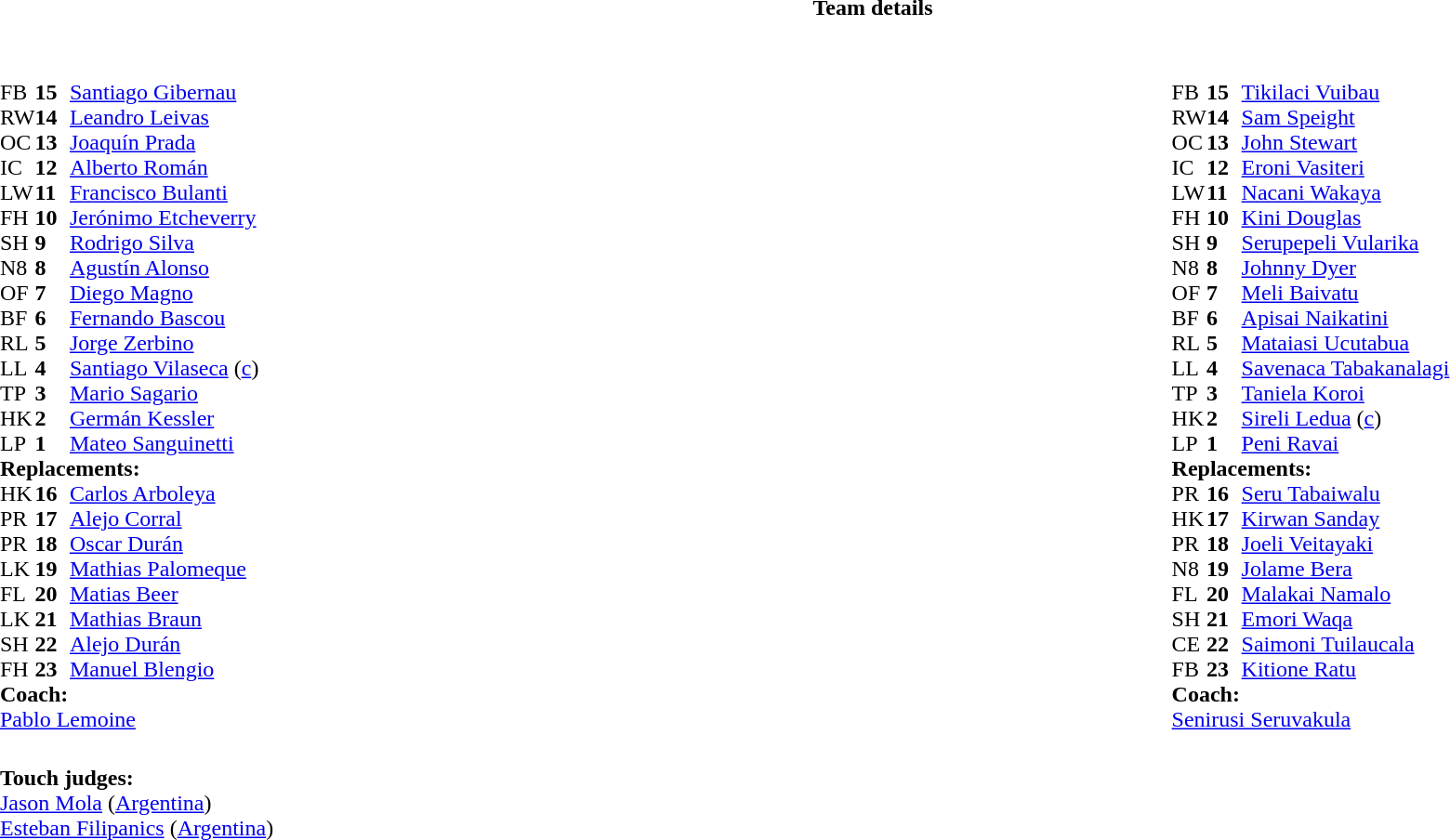<table border="0" width="100%" class="collapsible collapsed">
<tr>
<th>Team details</th>
</tr>
<tr>
<td><br><table style="width:100%;">
<tr>
<td style="vertical-align:top; width:50%"><br><table cellspacing="0" cellpadding="0">
<tr>
<th width="25"></th>
<th width="25"></th>
</tr>
<tr>
<td>FB</td>
<td><strong>15</strong></td>
<td><a href='#'>Santiago Gibernau</a></td>
</tr>
<tr>
<td>RW</td>
<td><strong>14</strong></td>
<td><a href='#'>Leandro Leivas</a></td>
</tr>
<tr>
<td>OC</td>
<td><strong>13</strong></td>
<td><a href='#'>Joaquín Prada</a></td>
</tr>
<tr>
<td>IC</td>
<td><strong>12</strong></td>
<td><a href='#'>Alberto Román</a></td>
</tr>
<tr>
<td>LW</td>
<td><strong>11</strong></td>
<td><a href='#'>Francisco Bulanti</a></td>
</tr>
<tr>
<td>FH</td>
<td><strong>10</strong></td>
<td><a href='#'>Jerónimo Etcheverry</a></td>
</tr>
<tr>
<td>SH</td>
<td><strong>9</strong></td>
<td><a href='#'>Rodrigo Silva</a></td>
</tr>
<tr>
<td>N8</td>
<td><strong>8</strong></td>
<td><a href='#'>Agustín Alonso</a></td>
</tr>
<tr>
<td>OF</td>
<td><strong>7</strong></td>
<td><a href='#'>Diego Magno</a></td>
</tr>
<tr>
<td>BF</td>
<td><strong>6</strong></td>
<td><a href='#'>Fernando Bascou</a></td>
</tr>
<tr>
<td>RL</td>
<td><strong>5</strong></td>
<td><a href='#'>Jorge Zerbino</a></td>
</tr>
<tr>
<td>LL</td>
<td><strong>4</strong></td>
<td><a href='#'>Santiago Vilaseca</a> (<a href='#'>c</a>)</td>
</tr>
<tr>
<td>TP</td>
<td><strong>3</strong></td>
<td><a href='#'>Mario Sagario</a></td>
</tr>
<tr>
<td>HK</td>
<td><strong>2</strong></td>
<td><a href='#'>Germán Kessler</a></td>
</tr>
<tr>
<td>LP</td>
<td><strong>1</strong></td>
<td><a href='#'>Mateo Sanguinetti</a></td>
</tr>
<tr>
<td colspan=3><strong>Replacements:</strong></td>
</tr>
<tr>
<td>HK</td>
<td><strong>16</strong></td>
<td><a href='#'>Carlos Arboleya</a></td>
<td></td>
</tr>
<tr>
<td>PR</td>
<td><strong>17</strong></td>
<td><a href='#'>Alejo Corral</a></td>
</tr>
<tr>
<td>PR</td>
<td><strong>18</strong></td>
<td><a href='#'>Oscar Durán</a></td>
</tr>
<tr>
<td>LK</td>
<td><strong>19</strong></td>
<td><a href='#'>Mathias Palomeque</a></td>
</tr>
<tr>
<td>FL</td>
<td><strong>20</strong></td>
<td><a href='#'>Matias Beer</a></td>
</tr>
<tr>
<td>LK</td>
<td><strong>21</strong></td>
<td><a href='#'>Mathias Braun</a></td>
</tr>
<tr>
<td>SH</td>
<td><strong>22</strong></td>
<td><a href='#'>Alejo Durán</a></td>
</tr>
<tr>
<td>FH</td>
<td><strong>23</strong></td>
<td><a href='#'>Manuel Blengio</a></td>
</tr>
<tr>
<td colspan=3><strong>Coach:</strong></td>
</tr>
<tr>
<td colspan="4"> <a href='#'>Pablo Lemoine</a></td>
</tr>
</table>
</td>
<td style="vertical-align:top; width:50%"><br><table cellspacing="0" cellpadding="0" style="margin:auto">
<tr>
<th width="25"></th>
<th width="25"></th>
</tr>
<tr>
<td>FB</td>
<td><strong>15</strong></td>
<td><a href='#'>Tikilaci Vuibau</a></td>
</tr>
<tr>
<td>RW</td>
<td><strong>14</strong></td>
<td><a href='#'>Sam Speight</a></td>
</tr>
<tr>
<td>OC</td>
<td><strong>13</strong></td>
<td><a href='#'>John Stewart</a></td>
</tr>
<tr>
<td>IC</td>
<td><strong>12</strong></td>
<td><a href='#'>Eroni Vasiteri</a></td>
</tr>
<tr>
<td>LW</td>
<td><strong>11</strong></td>
<td><a href='#'>Nacani Wakaya</a></td>
</tr>
<tr>
<td>FH</td>
<td><strong>10</strong></td>
<td><a href='#'>Kini Douglas</a></td>
</tr>
<tr>
<td>SH</td>
<td><strong>9</strong></td>
<td><a href='#'>Serupepeli Vularika</a></td>
</tr>
<tr>
<td>N8</td>
<td><strong>8</strong></td>
<td><a href='#'>Johnny Dyer</a></td>
<td></td>
</tr>
<tr>
<td>OF</td>
<td><strong>7</strong></td>
<td><a href='#'>Meli Baivatu</a></td>
</tr>
<tr>
<td>BF</td>
<td><strong>6</strong></td>
<td><a href='#'>Apisai Naikatini</a></td>
</tr>
<tr>
<td>RL</td>
<td><strong>5</strong></td>
<td><a href='#'>Mataiasi Ucutabua</a></td>
</tr>
<tr>
<td>LL</td>
<td><strong>4</strong></td>
<td><a href='#'>Savenaca Tabakanalagi</a></td>
</tr>
<tr>
<td>TP</td>
<td><strong>3</strong></td>
<td><a href='#'>Taniela Koroi</a></td>
</tr>
<tr>
<td>HK</td>
<td><strong>2</strong></td>
<td><a href='#'>Sireli Ledua</a> (<a href='#'>c</a>)</td>
</tr>
<tr>
<td>LP</td>
<td><strong>1</strong></td>
<td><a href='#'>Peni Ravai</a></td>
</tr>
<tr>
<td colspan=3><strong>Replacements:</strong></td>
</tr>
<tr>
<td>PR</td>
<td><strong>16</strong></td>
<td><a href='#'>Seru Tabaiwalu</a></td>
</tr>
<tr>
<td>HK</td>
<td><strong>17</strong></td>
<td><a href='#'>Kirwan Sanday</a></td>
<td></td>
</tr>
<tr>
<td>PR</td>
<td><strong>18</strong></td>
<td><a href='#'>Joeli Veitayaki</a></td>
</tr>
<tr>
<td>N8</td>
<td><strong>19</strong></td>
<td><a href='#'>Jolame Bera</a></td>
</tr>
<tr>
<td>FL</td>
<td><strong>20</strong></td>
<td><a href='#'>Malakai Namalo</a></td>
</tr>
<tr>
<td>SH</td>
<td><strong>21</strong></td>
<td><a href='#'>Emori Waqa</a></td>
</tr>
<tr>
<td>CE</td>
<td><strong>22</strong></td>
<td><a href='#'>Saimoni Tuilaucala</a></td>
</tr>
<tr>
<td>FB</td>
<td><strong>23</strong></td>
<td><a href='#'>Kitione Ratu</a></td>
</tr>
<tr>
<td colspan=3><strong>Coach:</strong></td>
</tr>
<tr>
<td colspan="4"> <a href='#'>Senirusi Seruvakula</a></td>
</tr>
</table>
</td>
</tr>
</table>
<table style="width:100%">
<tr>
<td><br>
<strong>Touch judges:</strong>
<br><a href='#'>Jason Mola</a> (<a href='#'>Argentina</a>)
<br><a href='#'>Esteban Filipanics</a> (<a href='#'>Argentina</a>)</td>
</tr>
</table>
</td>
</tr>
</table>
